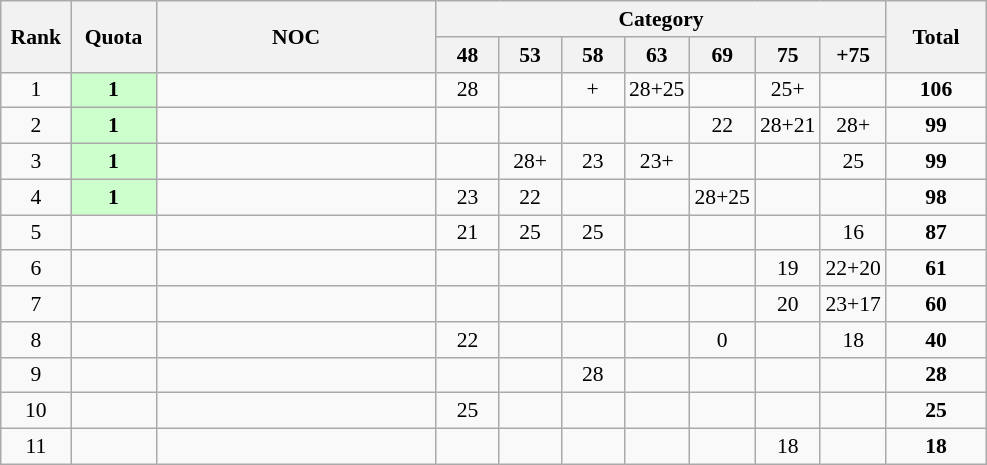<table class="wikitable" style="text-align:center; font-size:90%">
<tr>
<th rowspan=2 width=40>Rank</th>
<th rowspan=2 width=50>Quota</th>
<th rowspan=2 width=180>NOC</th>
<th colspan=7>Category</th>
<th rowspan=2 width=60>Total</th>
</tr>
<tr>
<th width=35>48</th>
<th width=35>53</th>
<th width=35>58</th>
<th width=35>63</th>
<th width=35>69</th>
<th width=35>75</th>
<th width=35>+75</th>
</tr>
<tr>
<td>1</td>
<td bgcolor=#ccffcc><strong>1</strong></td>
<td align=left></td>
<td>28</td>
<td></td>
<td>+</td>
<td>28+25</td>
<td></td>
<td>25+</td>
<td></td>
<td><strong>106</strong></td>
</tr>
<tr>
<td>2</td>
<td bgcolor=#ccffcc><strong>1</strong></td>
<td align=left></td>
<td></td>
<td></td>
<td></td>
<td></td>
<td>22</td>
<td>28+21</td>
<td>28+</td>
<td><strong>99</strong></td>
</tr>
<tr>
<td>3</td>
<td bgcolor=#ccffcc><strong>1</strong></td>
<td align=left></td>
<td></td>
<td>28+</td>
<td>23</td>
<td>23+</td>
<td></td>
<td></td>
<td>25</td>
<td><strong>99</strong></td>
</tr>
<tr>
<td>4</td>
<td bgcolor=#ccffcc><strong>1</strong></td>
<td align=left></td>
<td>23</td>
<td>22</td>
<td></td>
<td></td>
<td>28+25</td>
<td></td>
<td></td>
<td><strong>98</strong></td>
</tr>
<tr>
<td>5</td>
<td></td>
<td align=left></td>
<td>21</td>
<td>25</td>
<td>25</td>
<td></td>
<td></td>
<td></td>
<td>16</td>
<td><strong>87</strong></td>
</tr>
<tr>
<td>6</td>
<td></td>
<td align=left></td>
<td></td>
<td></td>
<td></td>
<td></td>
<td></td>
<td>19</td>
<td>22+20</td>
<td><strong>61</strong></td>
</tr>
<tr>
<td>7</td>
<td></td>
<td align=left></td>
<td></td>
<td></td>
<td></td>
<td></td>
<td></td>
<td>20</td>
<td>23+17</td>
<td><strong>60 </strong></td>
</tr>
<tr>
<td>8</td>
<td></td>
<td align=left></td>
<td>22</td>
<td></td>
<td></td>
<td></td>
<td>0</td>
<td></td>
<td>18</td>
<td><strong>40</strong></td>
</tr>
<tr>
<td>9</td>
<td></td>
<td align=left></td>
<td></td>
<td></td>
<td>28</td>
<td></td>
<td></td>
<td></td>
<td></td>
<td><strong>28</strong></td>
</tr>
<tr>
<td>10</td>
<td></td>
<td align=left></td>
<td>25</td>
<td></td>
<td></td>
<td></td>
<td></td>
<td></td>
<td></td>
<td><strong>25</strong></td>
</tr>
<tr>
<td>11</td>
<td></td>
<td align=left></td>
<td></td>
<td></td>
<td></td>
<td></td>
<td></td>
<td>18</td>
<td></td>
<td><strong>18</strong></td>
</tr>
</table>
